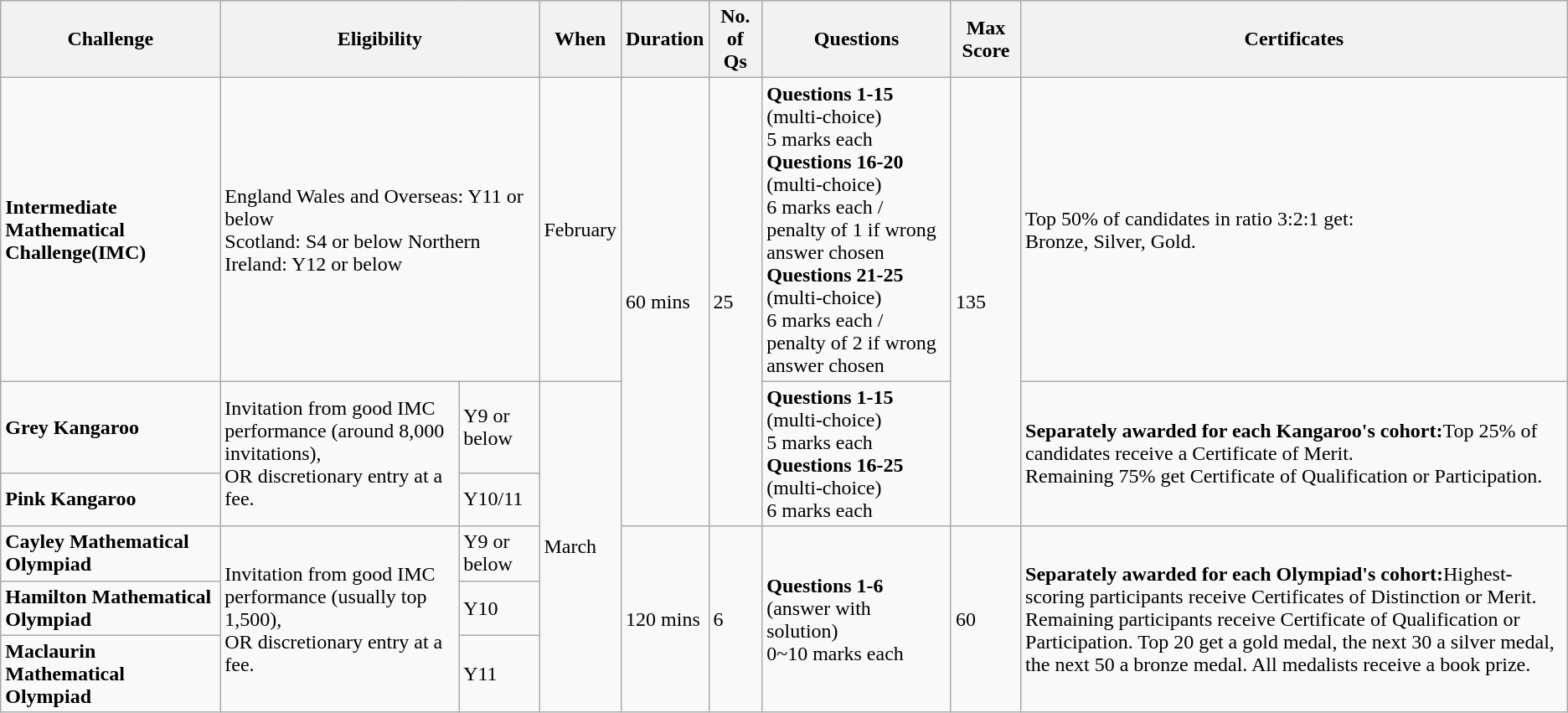<table class="wikitable mw-collapsible">
<tr>
<th>Challenge</th>
<th colspan="2">Eligibility</th>
<th>When</th>
<th>Duration</th>
<th>No. of Qs</th>
<th>Questions</th>
<th>Max Score</th>
<th>Certificates</th>
</tr>
<tr>
<td><strong>Intermediate Mathematical Challenge(IMC)</strong></td>
<td colspan="2">England Wales and Overseas: Y11 or below<br>Scotland: S4 or below
Northern Ireland: Y12 or below</td>
<td>February</td>
<td rowspan="3">60 mins</td>
<td rowspan="3">25</td>
<td><strong>Questions 1-15</strong> (multi-choice)<br>5 marks each<br><strong>Questions 16-20</strong> (multi-choice)<br>6 marks each / penalty of 1 if wrong answer chosen<br><strong>Questions 21-25</strong> (multi-choice)<br>6 marks each / penalty of 2 if wrong answer chosen</td>
<td rowspan="3">135</td>
<td>Top 50% of candidates in ratio 3:2:1 get:<br>Bronze, Silver, Gold.</td>
</tr>
<tr>
<td><strong>Grey Kangaroo</strong></td>
<td rowspan="2">Invitation from good IMC performance (around 8,000 invitations),<br>OR discretionary entry at a fee.</td>
<td>Y9 or below</td>
<td rowspan="5">March</td>
<td rowspan="2"><strong>Questions 1-15</strong> (multi-choice)<br>5 marks each<br><strong>Questions 16-25</strong> (multi-choice)<br>6 marks each</td>
<td rowspan="2"><strong>Separately awarded for each Kangaroo's cohort:</strong>Top 25% of candidates receive a Certificate of Merit.<br>Remaining 75% get Certificate of Qualification or Participation.</td>
</tr>
<tr>
<td><strong>Pink Kangaroo</strong></td>
<td>Y10/11</td>
</tr>
<tr>
<td><strong>Cayley Mathematical Olympiad</strong></td>
<td rowspan="3">Invitation from good IMC performance (usually top 1,500),<br>OR discretionary entry at a fee.</td>
<td>Y9 or below</td>
<td rowspan="3">120 mins</td>
<td rowspan="3">6</td>
<td rowspan="3"><strong>Questions 1-6</strong> (answer with solution)<br>0~10 marks each</td>
<td rowspan="3">60</td>
<td rowspan="3"><strong>Separately awarded for each Olympiad's cohort:</strong>Highest-scoring participants receive Certificates of Distinction or Merit.<br>Remaining participants receive Certificate of Qualification or Participation.
Top 20 get a gold medal, the next 30 a silver medal, the next 50 a bronze medal. 
All medalists receive a book prize.</td>
</tr>
<tr>
<td><strong>Hamilton Mathematical Olympiad</strong></td>
<td>Y10</td>
</tr>
<tr>
<td><strong>Maclaurin Mathematical Olympiad</strong></td>
<td>Y11</td>
</tr>
</table>
